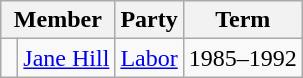<table class="wikitable">
<tr>
<th colspan="2">Member</th>
<th>Party</th>
<th>Term</th>
</tr>
<tr>
<td> </td>
<td><a href='#'>Jane Hill</a></td>
<td><a href='#'>Labor</a></td>
<td>1985–1992</td>
</tr>
</table>
